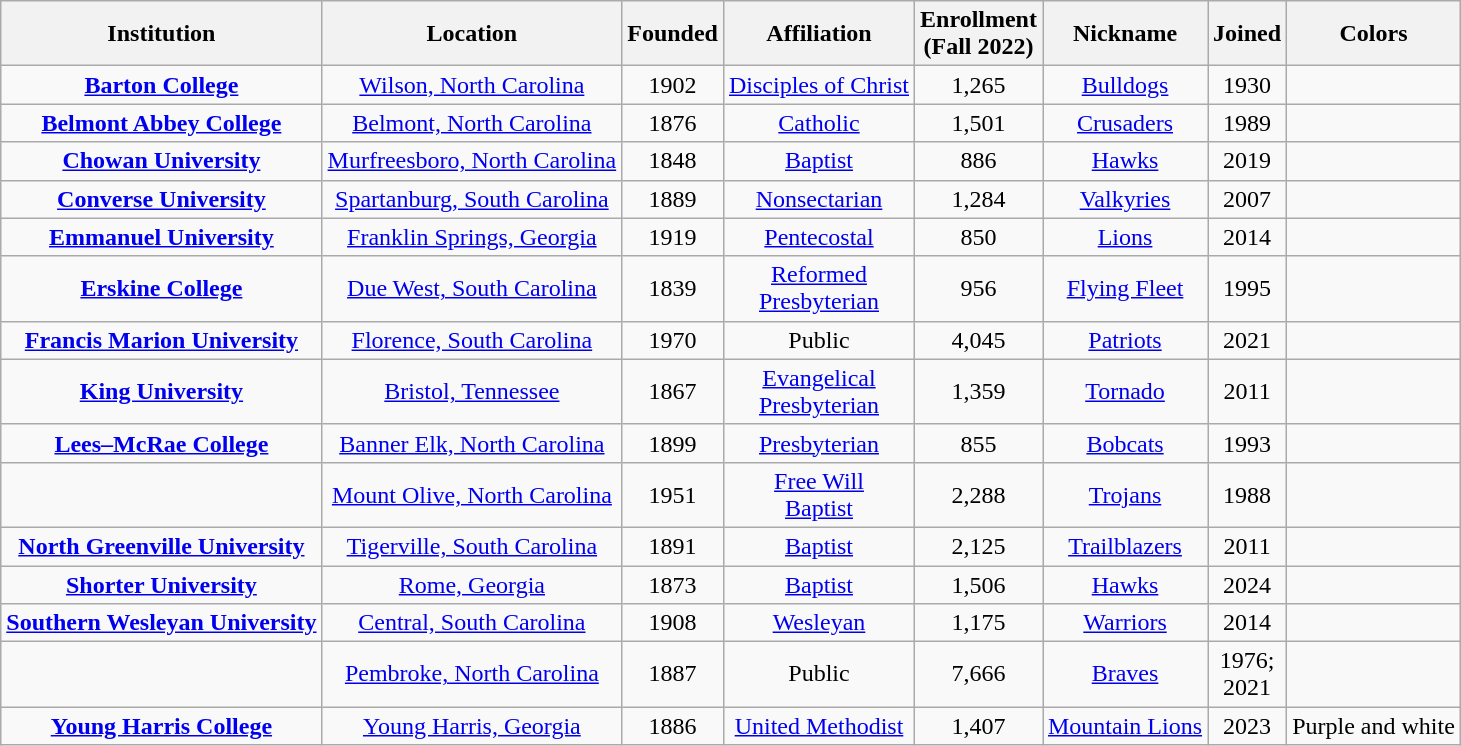<table class="wikitable sortable" style="text-align:center">
<tr>
<th>Institution</th>
<th>Location</th>
<th>Founded</th>
<th>Affiliation</th>
<th>Enrollment<br>(Fall 2022)</th>
<th>Nickname</th>
<th>Joined</th>
<th class="unsortable">Colors</th>
</tr>
<tr>
<td><strong><a href='#'>Barton College</a></strong></td>
<td><a href='#'>Wilson, North Carolina</a></td>
<td>1902</td>
<td><a href='#'>Disciples of Christ</a></td>
<td>1,265</td>
<td><a href='#'>Bulldogs</a></td>
<td>1930</td>
<td></td>
</tr>
<tr>
<td><strong><a href='#'>Belmont Abbey College</a></strong></td>
<td><a href='#'>Belmont, North Carolina</a></td>
<td>1876</td>
<td><a href='#'>Catholic</a><br></td>
<td>1,501</td>
<td><a href='#'>Crusaders</a></td>
<td>1989</td>
<td></td>
</tr>
<tr>
<td><strong><a href='#'>Chowan University</a></strong></td>
<td><a href='#'>Murfreesboro, North Carolina</a></td>
<td>1848</td>
<td><a href='#'>Baptist</a></td>
<td>886</td>
<td><a href='#'>Hawks</a></td>
<td>2019</td>
<td></td>
</tr>
<tr>
<td><strong><a href='#'>Converse University</a></strong></td>
<td><a href='#'>Spartanburg, South Carolina</a></td>
<td>1889</td>
<td><a href='#'>Nonsectarian</a></td>
<td>1,284</td>
<td><a href='#'>Valkyries</a></td>
<td>2007</td>
<td></td>
</tr>
<tr>
<td><strong><a href='#'>Emmanuel University</a></strong></td>
<td><a href='#'>Franklin Springs, Georgia</a></td>
<td>1919</td>
<td><a href='#'>Pentecostal</a></td>
<td>850</td>
<td><a href='#'>Lions</a></td>
<td>2014</td>
<td></td>
</tr>
<tr>
<td><strong><a href='#'>Erskine College</a></strong></td>
<td><a href='#'>Due West, South Carolina</a></td>
<td>1839</td>
<td><a href='#'>Reformed<br>Presbyterian</a></td>
<td>956</td>
<td><a href='#'>Flying Fleet</a></td>
<td>1995</td>
<td></td>
</tr>
<tr>
<td><strong><a href='#'>Francis Marion University</a></strong></td>
<td><a href='#'>Florence, South Carolina</a></td>
<td>1970</td>
<td>Public</td>
<td>4,045</td>
<td><a href='#'>Patriots</a></td>
<td>2021</td>
<td></td>
</tr>
<tr>
<td><strong><a href='#'>King University</a></strong></td>
<td><a href='#'>Bristol, Tennessee</a></td>
<td>1867</td>
<td><a href='#'>Evangelical<br>Presbyterian</a></td>
<td>1,359</td>
<td><a href='#'>Tornado</a></td>
<td>2011</td>
<td></td>
</tr>
<tr>
<td><strong><a href='#'>Lees–McRae College</a></strong></td>
<td><a href='#'>Banner Elk, North Carolina</a></td>
<td>1899</td>
<td><a href='#'>Presbyterian</a></td>
<td>855</td>
<td><a href='#'>Bobcats</a></td>
<td>1993</td>
<td></td>
</tr>
<tr>
<td></td>
<td><a href='#'>Mount Olive, North Carolina</a></td>
<td>1951</td>
<td><a href='#'>Free Will<br>Baptist</a></td>
<td>2,288</td>
<td><a href='#'>Trojans</a></td>
<td>1988</td>
<td></td>
</tr>
<tr>
<td><strong><a href='#'>North Greenville University</a></strong></td>
<td><a href='#'>Tigerville, South Carolina</a></td>
<td>1891</td>
<td><a href='#'>Baptist</a></td>
<td>2,125</td>
<td><a href='#'>Trailblazers</a></td>
<td>2011</td>
<td></td>
</tr>
<tr>
<td><strong><a href='#'>Shorter University</a></strong></td>
<td><a href='#'>Rome, Georgia</a></td>
<td>1873</td>
<td><a href='#'>Baptist</a></td>
<td>1,506</td>
<td><a href='#'>Hawks</a></td>
<td>2024</td>
<td></td>
</tr>
<tr>
<td><strong><a href='#'>Southern Wesleyan University</a></strong></td>
<td><a href='#'>Central, South Carolina</a></td>
<td>1908</td>
<td><a href='#'>Wesleyan</a></td>
<td>1,175</td>
<td><a href='#'>Warriors</a></td>
<td>2014</td>
<td></td>
</tr>
<tr>
<td></td>
<td><a href='#'>Pembroke, North Carolina</a></td>
<td>1887</td>
<td>Public</td>
<td>7,666</td>
<td><a href='#'>Braves</a></td>
<td>1976;<br>2021</td>
<td></td>
</tr>
<tr>
<td><strong><a href='#'>Young Harris College</a></strong></td>
<td><a href='#'>Young Harris, Georgia</a></td>
<td>1886</td>
<td><a href='#'>United Methodist</a></td>
<td>1,407</td>
<td><a href='#'>Mountain Lions</a></td>
<td>2023</td>
<td>Purple and white<br></td>
</tr>
</table>
